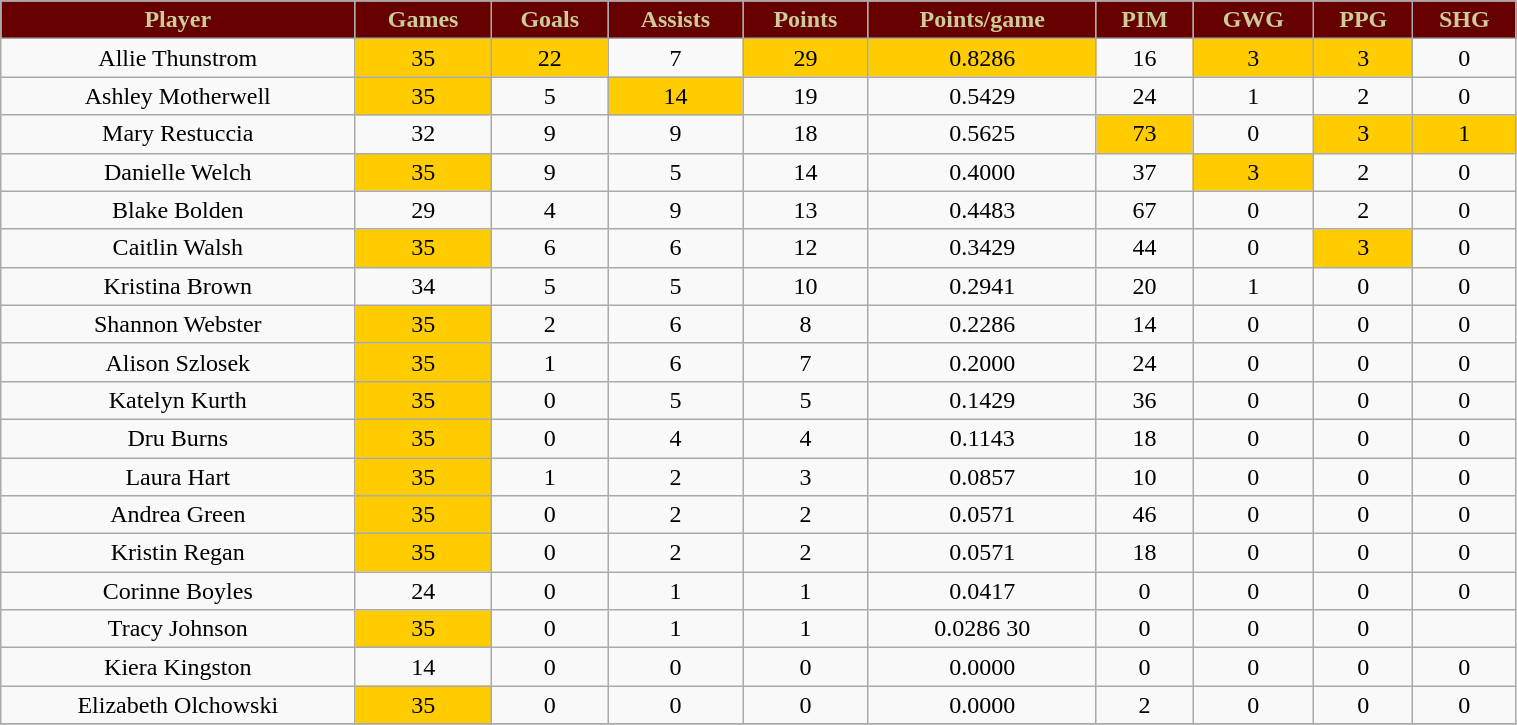<table class="wikitable" width="80%">
<tr align="center"  style=" background:#660000; color:#CCCC99;">
<td><strong>Player</strong></td>
<td><strong>Games</strong></td>
<td><strong>Goals</strong></td>
<td><strong>Assists</strong></td>
<td><strong>Points</strong></td>
<td><strong>Points/game</strong></td>
<td><strong>PIM</strong></td>
<td><strong>GWG</strong></td>
<td><strong>PPG</strong></td>
<td><strong>SHG</strong></td>
</tr>
<tr align="center" bgcolor="">
<td>Allie Thunstrom</td>
<td bgcolor="#FFCC00">35</td>
<td bgcolor="#FFCC00">22</td>
<td>7</td>
<td bgcolor="#FFCC00">29</td>
<td bgcolor="#FFCC00">0.8286</td>
<td>16</td>
<td bgcolor="#FFCC00">3</td>
<td bgcolor="#FFCC00">3</td>
<td>0</td>
</tr>
<tr align="center" bgcolor="">
<td>Ashley Motherwell</td>
<td bgcolor="#FFCC00">35</td>
<td>5</td>
<td bgcolor="#FFCC00">14</td>
<td>19</td>
<td>0.5429</td>
<td>24</td>
<td>1</td>
<td>2</td>
<td>0</td>
</tr>
<tr align="center" bgcolor="">
<td>Mary Restuccia</td>
<td>32</td>
<td>9</td>
<td>9</td>
<td>18</td>
<td>0.5625</td>
<td bgcolor="#FFCC00">73</td>
<td>0</td>
<td bgcolor="#FFCC00">3</td>
<td bgcolor="#FFCC00">1</td>
</tr>
<tr align="center" bgcolor="">
<td>Danielle Welch</td>
<td bgcolor="#FFCC00">35</td>
<td>9</td>
<td>5</td>
<td>14</td>
<td>0.4000</td>
<td>37</td>
<td bgcolor="#FFCC00">3</td>
<td>2</td>
<td>0</td>
</tr>
<tr align="center" bgcolor="">
<td>Blake Bolden</td>
<td>29</td>
<td>4</td>
<td>9</td>
<td>13</td>
<td>0.4483</td>
<td>67</td>
<td>0</td>
<td>2</td>
<td>0</td>
</tr>
<tr align="center" bgcolor="">
<td>Caitlin Walsh</td>
<td bgcolor="#FFCC00">35</td>
<td>6</td>
<td>6</td>
<td>12</td>
<td>0.3429</td>
<td>44</td>
<td>0</td>
<td bgcolor="#FFCC00">3</td>
<td>0</td>
</tr>
<tr align="center" bgcolor="">
<td>Kristina Brown</td>
<td>34</td>
<td>5</td>
<td>5</td>
<td>10</td>
<td>0.2941</td>
<td>20</td>
<td>1</td>
<td>0</td>
<td>0</td>
</tr>
<tr align="center" bgcolor="">
<td>Shannon Webster</td>
<td bgcolor="#FFCC00">35</td>
<td>2</td>
<td>6</td>
<td>8</td>
<td>0.2286</td>
<td>14</td>
<td>0</td>
<td>0</td>
<td>0</td>
</tr>
<tr align="center" bgcolor="">
<td>Alison Szlosek</td>
<td bgcolor="#FFCC00">35</td>
<td>1</td>
<td>6</td>
<td>7</td>
<td>0.2000</td>
<td>24</td>
<td>0</td>
<td>0</td>
<td>0</td>
</tr>
<tr align="center" bgcolor="">
<td>Katelyn Kurth</td>
<td bgcolor="#FFCC00">35</td>
<td>0</td>
<td>5</td>
<td>5</td>
<td>0.1429</td>
<td>36</td>
<td>0</td>
<td>0</td>
<td>0</td>
</tr>
<tr align="center" bgcolor="">
<td>Dru Burns</td>
<td bgcolor="#FFCC00">35</td>
<td>0</td>
<td>4</td>
<td>4</td>
<td>0.1143</td>
<td>18</td>
<td>0</td>
<td>0</td>
<td>0</td>
</tr>
<tr align="center" bgcolor="">
<td>Laura Hart</td>
<td bgcolor="#FFCC00">35</td>
<td>1</td>
<td>2</td>
<td>3</td>
<td>0.0857</td>
<td>10</td>
<td>0</td>
<td>0</td>
<td>0</td>
</tr>
<tr align="center" bgcolor="">
<td>Andrea Green</td>
<td bgcolor="#FFCC00">35</td>
<td>0</td>
<td>2</td>
<td>2</td>
<td>0.0571</td>
<td>46</td>
<td>0</td>
<td>0</td>
<td>0</td>
</tr>
<tr align="center" bgcolor="">
<td>Kristin Regan</td>
<td bgcolor="#FFCC00">35</td>
<td>0</td>
<td>2</td>
<td>2</td>
<td>0.0571</td>
<td>18</td>
<td>0</td>
<td>0</td>
<td>0</td>
</tr>
<tr align="center" bgcolor="">
<td>Corinne Boyles</td>
<td>24</td>
<td>0</td>
<td>1</td>
<td>1</td>
<td>0.0417</td>
<td>0</td>
<td>0</td>
<td>0</td>
<td>0</td>
</tr>
<tr align="center" bgcolor="">
<td>Tracy Johnson</td>
<td bgcolor="#FFCC00">35</td>
<td>0</td>
<td>1</td>
<td>1</td>
<td>0.0286 30</td>
<td>0</td>
<td>0</td>
<td>0</td>
</tr>
<tr align="center" bgcolor="">
<td>Kiera Kingston</td>
<td>14</td>
<td>0</td>
<td>0</td>
<td>0</td>
<td>0.0000</td>
<td>0</td>
<td>0</td>
<td>0</td>
<td>0</td>
</tr>
<tr align="center" bgcolor="">
<td>Elizabeth Olchowski</td>
<td bgcolor="#FFCC00">35</td>
<td>0</td>
<td>0</td>
<td>0</td>
<td>0.0000</td>
<td>2</td>
<td>0</td>
<td>0</td>
<td>0</td>
</tr>
<tr align="center" bgcolor="">
</tr>
</table>
